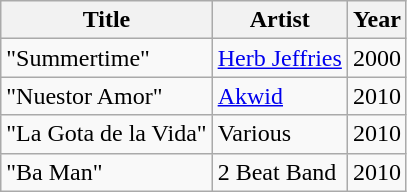<table class="wikitable">
<tr>
<th>Title</th>
<th>Artist</th>
<th>Year</th>
</tr>
<tr>
<td>"Summertime"</td>
<td><a href='#'>Herb Jeffries</a></td>
<td>2000</td>
</tr>
<tr>
<td>"Nuestor Amor"</td>
<td><a href='#'>Akwid</a></td>
<td>2010</td>
</tr>
<tr>
<td>"La Gota de la Vida"</td>
<td>Various</td>
<td>2010</td>
</tr>
<tr>
<td>"Ba Man"</td>
<td>2 Beat Band</td>
<td>2010</td>
</tr>
</table>
